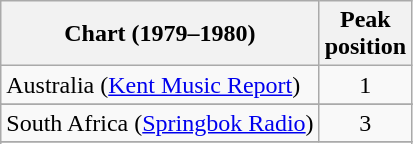<table class="wikitable sortable">
<tr>
<th>Chart (1979–1980)</th>
<th>Peak<br>position</th>
</tr>
<tr>
<td>Australia (<a href='#'>Kent Music Report</a>)</td>
<td align="center">1</td>
</tr>
<tr>
</tr>
<tr>
</tr>
<tr>
</tr>
<tr>
</tr>
<tr>
</tr>
<tr>
</tr>
<tr>
</tr>
<tr>
</tr>
<tr>
<td>South Africa (<a href='#'>Springbok Radio</a>)</td>
<td align="center">3</td>
</tr>
<tr>
</tr>
<tr>
</tr>
<tr>
</tr>
<tr>
</tr>
<tr>
</tr>
</table>
